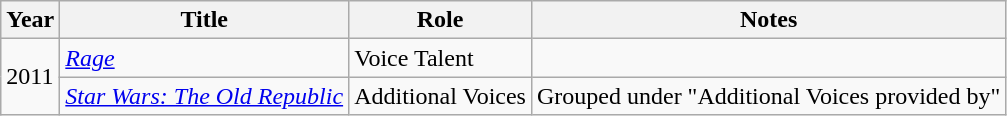<table class="wikitable sortable">
<tr>
<th>Year</th>
<th>Title</th>
<th>Role</th>
<th>Notes</th>
</tr>
<tr>
<td rowspan=2>2011</td>
<td><em><a href='#'>Rage</a></em></td>
<td>Voice Talent</td>
<td></td>
</tr>
<tr>
<td><em><a href='#'>Star Wars: The Old Republic</a></em></td>
<td>Additional Voices</td>
<td>Grouped under "Additional Voices provided by"</td>
</tr>
</table>
